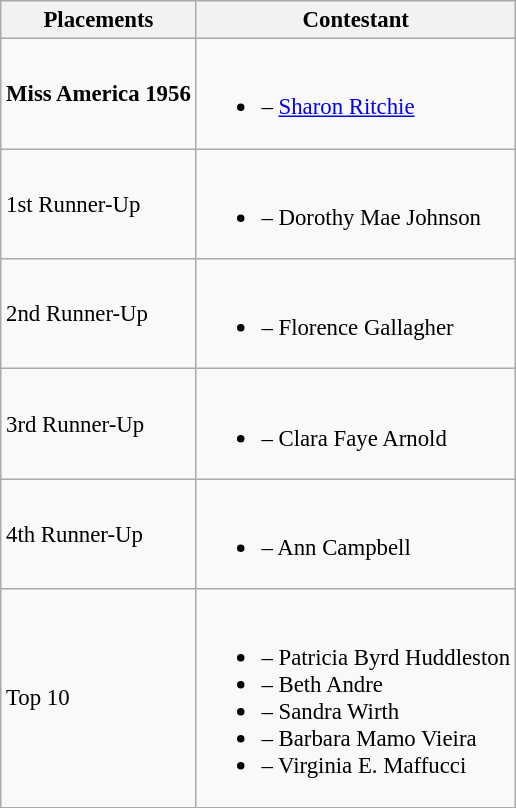<table class="wikitable sortable" style="font-size: 95%;">
<tr>
<th>Placements</th>
<th>Contestant</th>
</tr>
<tr>
<td><strong>Miss America 1956</strong></td>
<td><br><ul><li> – <a href='#'>Sharon Ritchie</a></li></ul></td>
</tr>
<tr>
<td>1st Runner-Up</td>
<td><br><ul><li> – Dorothy Mae Johnson</li></ul></td>
</tr>
<tr>
<td>2nd Runner-Up</td>
<td><br><ul><li> – Florence Gallagher</li></ul></td>
</tr>
<tr>
<td>3rd Runner-Up</td>
<td><br><ul><li> – Clara Faye Arnold</li></ul></td>
</tr>
<tr>
<td>4th Runner-Up</td>
<td><br><ul><li> – Ann Campbell</li></ul></td>
</tr>
<tr>
<td>Top 10</td>
<td><br><ul><li> – Patricia Byrd Huddleston</li><li> – Beth Andre</li><li> – Sandra Wirth</li><li> – Barbara Mamo Vieira</li><li> – Virginia E. Maffucci</li></ul></td>
</tr>
</table>
